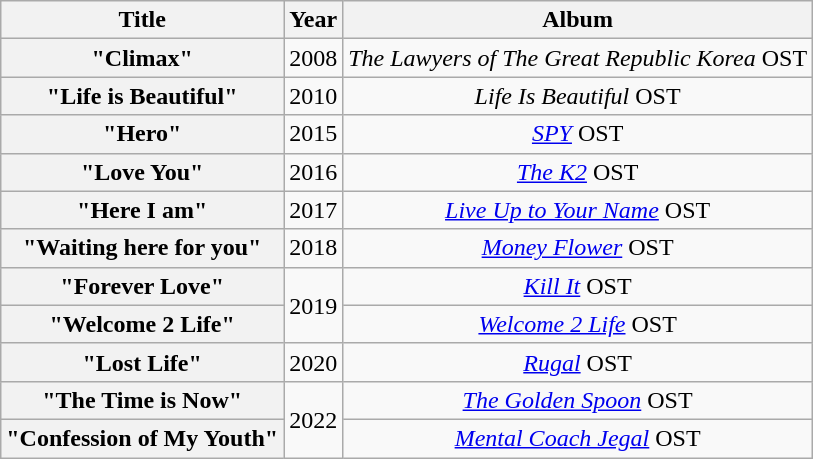<table class="wikitable plainrowheaders" style="text-align:center;">
<tr>
<th>Title</th>
<th>Year</th>
<th>Album</th>
</tr>
<tr>
<th scope="row">"Climax"</th>
<td>2008</td>
<td><em>The Lawyers of The Great Republic Korea</em> OST</td>
</tr>
<tr>
<th scope="row">"Life is Beautiful"</th>
<td>2010</td>
<td><em>Life Is Beautiful</em> OST</td>
</tr>
<tr>
<th scope="row">"Hero"</th>
<td>2015</td>
<td><em><a href='#'>SPY</a></em> OST</td>
</tr>
<tr>
<th scope="row">"Love You"</th>
<td>2016</td>
<td><em><a href='#'>The K2</a></em> OST</td>
</tr>
<tr>
<th scope="row">"Here I am"</th>
<td>2017</td>
<td><em><a href='#'>Live Up to Your Name</a></em> OST</td>
</tr>
<tr>
<th scope="row">"Waiting here for you"</th>
<td>2018</td>
<td><em><a href='#'>Money Flower</a></em> OST</td>
</tr>
<tr>
<th scope="row">"Forever Love"</th>
<td rowspan="2">2019</td>
<td><em><a href='#'>Kill It</a></em> OST</td>
</tr>
<tr>
<th scope="row">"Welcome 2 Life"</th>
<td><em><a href='#'>Welcome 2 Life</a></em> OST</td>
</tr>
<tr>
<th scope="row">"Lost Life"</th>
<td>2020</td>
<td><em><a href='#'>Rugal</a></em> OST</td>
</tr>
<tr>
<th scope="row">"The Time is Now"</th>
<td rowspan="2">2022</td>
<td><em><a href='#'>The Golden Spoon</a></em> OST</td>
</tr>
<tr>
<th scope="row">"Confession of My Youth"</th>
<td><em><a href='#'>Mental Coach Jegal</a></em> OST</td>
</tr>
</table>
